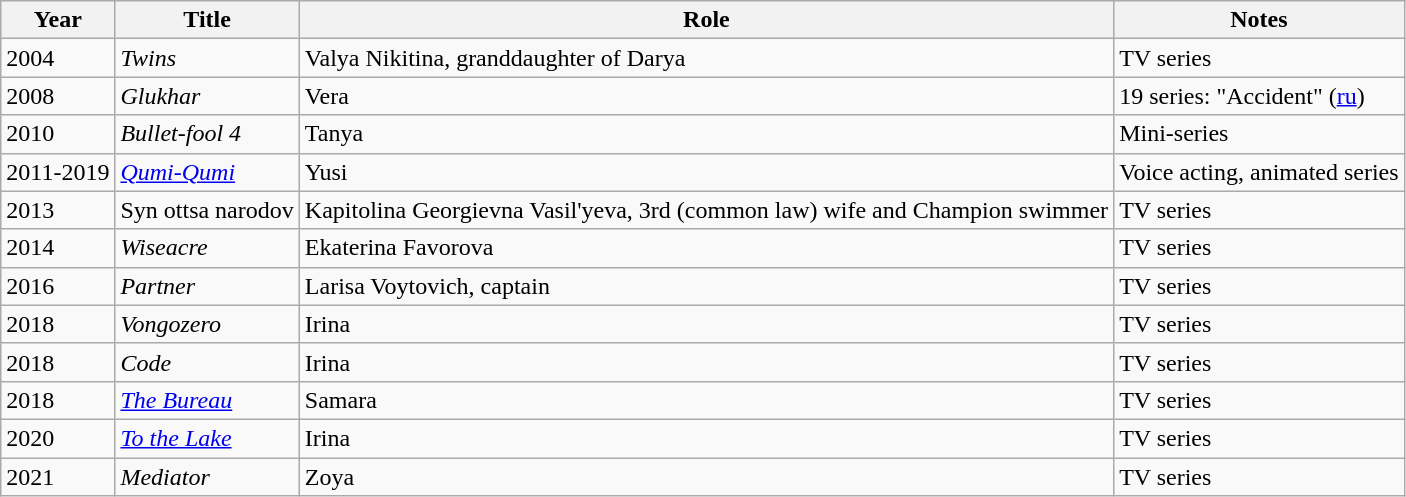<table class="wikitable sortable">
<tr>
<th>Year</th>
<th>Title</th>
<th>Role</th>
<th>Notes</th>
</tr>
<tr>
<td>2004</td>
<td><em>Twins</em></td>
<td>Valya Nikitina, granddaughter of Darya</td>
<td>TV series</td>
</tr>
<tr>
<td>2008</td>
<td><em>Glukhar</em></td>
<td>Vera</td>
<td>19 series: "Accident" (<a href='#'>ru</a>)</td>
</tr>
<tr>
<td>2010</td>
<td><em>Bullet-fool 4</em></td>
<td>Tanya</td>
<td>Mini-series</td>
</tr>
<tr>
<td>2011-2019</td>
<td><em><a href='#'>Qumi-Qumi</a></em></td>
<td>Yusi</td>
<td>Voice acting, animated series</td>
</tr>
<tr>
<td>2013</td>
<td>Syn ottsa narodov</td>
<td>Kapitolina Georgievna Vasil'yeva, 3rd (common law) wife and Champion swimmer</td>
<td>TV series</td>
</tr>
<tr>
<td>2014</td>
<td><em>Wiseacre</em></td>
<td>Ekaterina Favorova</td>
<td>TV series</td>
</tr>
<tr>
<td>2016</td>
<td><em>Partner</em></td>
<td>Larisa Voytovich, captain</td>
<td>TV series</td>
</tr>
<tr>
<td>2018</td>
<td><em>Vongozero</em></td>
<td>Irina</td>
<td>TV series</td>
</tr>
<tr>
<td>2018</td>
<td><em>Code</em></td>
<td>Irina</td>
<td>TV series</td>
</tr>
<tr>
<td>2018</td>
<td><em><a href='#'>The Bureau</a></em></td>
<td>Samara</td>
<td>TV series</td>
</tr>
<tr>
<td>2020</td>
<td><em><a href='#'>To the Lake</a></em></td>
<td>Irina</td>
<td>TV series</td>
</tr>
<tr>
<td>2021</td>
<td><em>Mediator</em></td>
<td>Zoya</td>
<td>TV series</td>
</tr>
</table>
